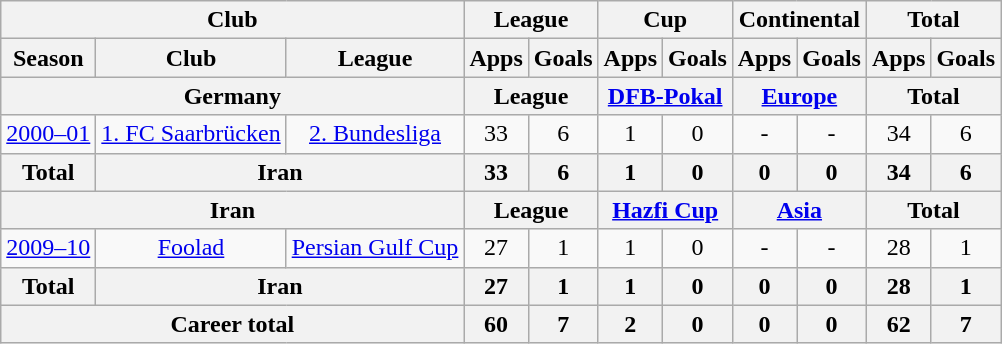<table class="wikitable" style="text-align:center">
<tr>
<th colspan=3>Club</th>
<th colspan=2>League</th>
<th colspan=2>Cup</th>
<th colspan=2>Continental</th>
<th colspan=2>Total</th>
</tr>
<tr>
<th>Season</th>
<th>Club</th>
<th>League</th>
<th>Apps</th>
<th>Goals</th>
<th>Apps</th>
<th>Goals</th>
<th>Apps</th>
<th>Goals</th>
<th>Apps</th>
<th>Goals</th>
</tr>
<tr>
<th colspan=3>Germany</th>
<th colspan=2>League</th>
<th colspan=2><a href='#'>DFB-Pokal</a></th>
<th colspan=2><a href='#'>Europe</a></th>
<th colspan=2>Total</th>
</tr>
<tr>
<td><a href='#'>2000–01</a></td>
<td rowspan="1"><a href='#'>1. FC Saarbrücken</a></td>
<td rowspan="1"><a href='#'>2. Bundesliga</a></td>
<td>33</td>
<td>6</td>
<td>1</td>
<td>0</td>
<td>-</td>
<td>-</td>
<td>34</td>
<td>6</td>
</tr>
<tr>
<th rowspan=1>Total</th>
<th colspan=2>Iran</th>
<th>33</th>
<th>6</th>
<th>1</th>
<th>0</th>
<th>0</th>
<th>0</th>
<th>34</th>
<th>6</th>
</tr>
<tr>
<th colspan=3>Iran</th>
<th colspan=2>League</th>
<th colspan=2><a href='#'>Hazfi Cup</a></th>
<th colspan=2><a href='#'>Asia</a></th>
<th colspan=2>Total</th>
</tr>
<tr>
<td><a href='#'>2009–10</a></td>
<td rowspan="1"><a href='#'>Foolad</a></td>
<td rowspan="1"><a href='#'>Persian Gulf Cup</a></td>
<td>27</td>
<td>1</td>
<td>1</td>
<td>0</td>
<td>-</td>
<td>-</td>
<td>28</td>
<td>1</td>
</tr>
<tr>
<th rowspan=1>Total</th>
<th colspan=2>Iran</th>
<th>27</th>
<th>1</th>
<th>1</th>
<th>0</th>
<th>0</th>
<th>0</th>
<th>28</th>
<th>1</th>
</tr>
<tr>
<th colspan=3>Career total</th>
<th>60</th>
<th>7</th>
<th>2</th>
<th>0</th>
<th>0</th>
<th>0</th>
<th>62</th>
<th>7</th>
</tr>
</table>
